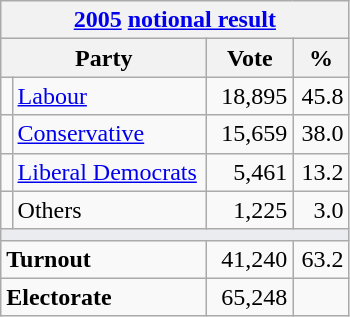<table class="wikitable">
<tr>
<th colspan="4"><a href='#'>2005</a> <a href='#'>notional result</a></th>
</tr>
<tr>
<th bgcolor="#DDDDFF" width="130px" colspan="2">Party</th>
<th bgcolor="#DDDDFF" width="50px">Vote</th>
<th bgcolor="#DDDDFF" width="30px">%</th>
</tr>
<tr>
<td></td>
<td><a href='#'>Labour</a></td>
<td align=right>18,895</td>
<td align=right>45.8</td>
</tr>
<tr>
<td></td>
<td><a href='#'>Conservative</a></td>
<td align=right>15,659</td>
<td align=right>38.0</td>
</tr>
<tr>
<td></td>
<td><a href='#'>Liberal Democrats</a></td>
<td align=right>5,461</td>
<td align=right>13.2</td>
</tr>
<tr>
<td></td>
<td>Others</td>
<td align=right>1,225</td>
<td align=right>3.0</td>
</tr>
<tr>
<td colspan="4" bgcolor="#EAECF0"></td>
</tr>
<tr>
<td colspan="2"><strong>Turnout</strong></td>
<td align=right>41,240</td>
<td align=right>63.2</td>
</tr>
<tr>
<td colspan="2"><strong>Electorate</strong></td>
<td align=right>65,248</td>
</tr>
</table>
